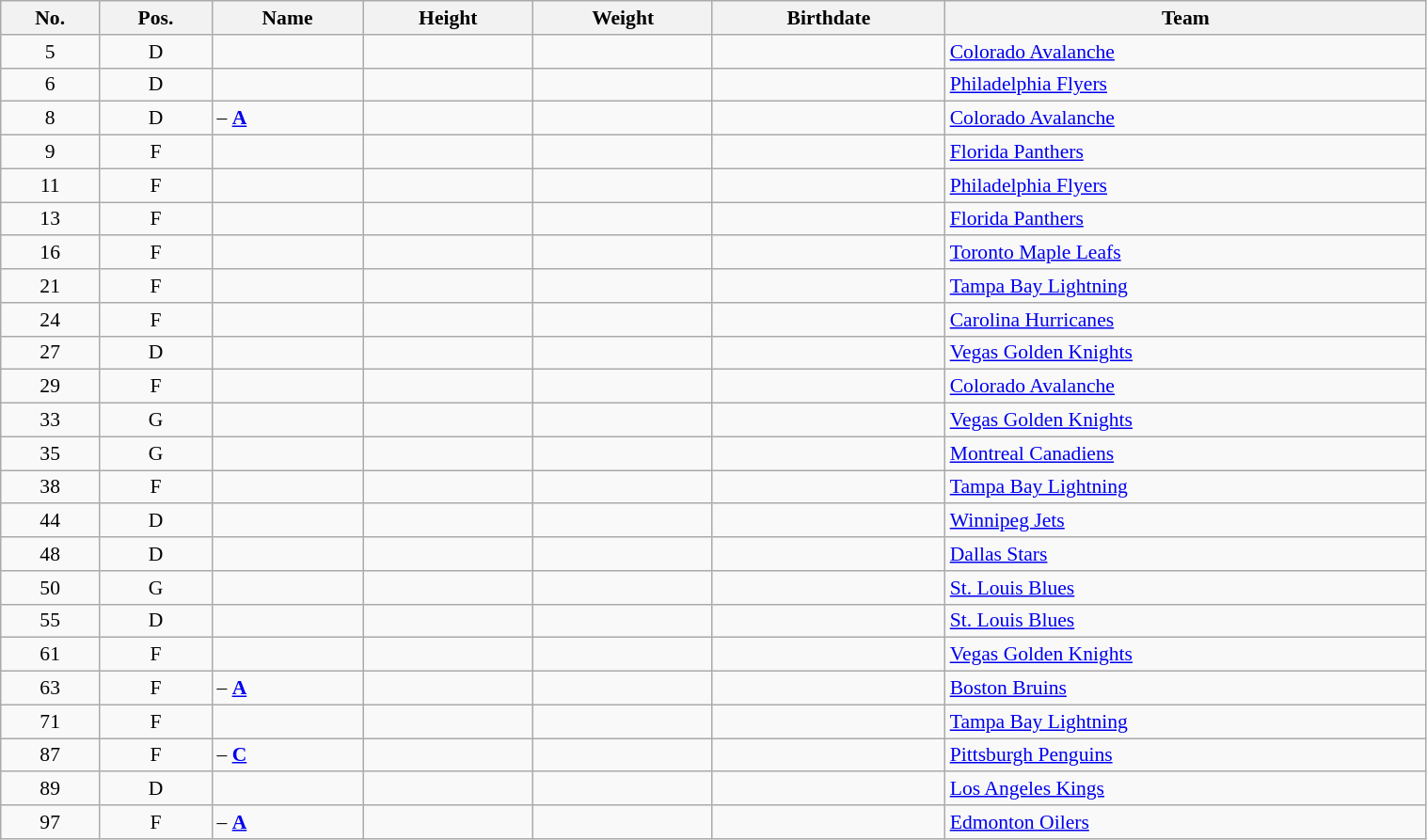<table width="80%" class="wikitable sortable" style="font-size: 90%; text-align: center;">
<tr>
<th>No.</th>
<th>Pos.</th>
<th>Name</th>
<th>Height</th>
<th>Weight</th>
<th>Birthdate</th>
<th>Team</th>
</tr>
<tr>
<td>5</td>
<td>D</td>
<td align=left></td>
<td></td>
<td></td>
<td></td>
<td style="text-align:left;"> <a href='#'>Colorado Avalanche</a></td>
</tr>
<tr>
<td>6</td>
<td>D</td>
<td align=left></td>
<td></td>
<td></td>
<td></td>
<td style="text-align:left;"> <a href='#'>Philadelphia Flyers</a></td>
</tr>
<tr>
<td>8</td>
<td>D</td>
<td align=left> – <strong><a href='#'>A</a></strong></td>
<td></td>
<td></td>
<td></td>
<td style="text-align:left;"> <a href='#'>Colorado Avalanche</a></td>
</tr>
<tr>
<td>9</td>
<td>F</td>
<td align=left></td>
<td></td>
<td></td>
<td></td>
<td style="text-align:left;"> <a href='#'>Florida Panthers</a></td>
</tr>
<tr>
<td>11</td>
<td>F</td>
<td align=left></td>
<td></td>
<td></td>
<td></td>
<td style="text-align:left;"> <a href='#'>Philadelphia Flyers</a></td>
</tr>
<tr>
<td>13</td>
<td>F</td>
<td align=left></td>
<td></td>
<td></td>
<td></td>
<td style="text-align:left;"> <a href='#'>Florida Panthers</a></td>
</tr>
<tr>
<td>16</td>
<td>F</td>
<td align=left></td>
<td></td>
<td></td>
<td></td>
<td style="text-align:left;"> <a href='#'>Toronto Maple Leafs</a></td>
</tr>
<tr>
<td>21</td>
<td>F</td>
<td align=left></td>
<td></td>
<td></td>
<td></td>
<td style="text-align:left;"> <a href='#'>Tampa Bay Lightning</a></td>
</tr>
<tr>
<td>24</td>
<td>F</td>
<td align=left></td>
<td></td>
<td></td>
<td></td>
<td style="text-align:left;"> <a href='#'>Carolina Hurricanes</a></td>
</tr>
<tr>
<td>27</td>
<td>D</td>
<td align=left></td>
<td></td>
<td></td>
<td></td>
<td style="text-align:left;"> <a href='#'>Vegas Golden Knights</a></td>
</tr>
<tr>
<td>29</td>
<td>F</td>
<td align=left></td>
<td></td>
<td></td>
<td></td>
<td style="text-align:left;"> <a href='#'>Colorado Avalanche</a></td>
</tr>
<tr>
<td>33</td>
<td>G</td>
<td align=left></td>
<td></td>
<td></td>
<td></td>
<td style="text-align:left;"> <a href='#'>Vegas Golden Knights</a></td>
</tr>
<tr>
<td>35</td>
<td>G</td>
<td align=left></td>
<td></td>
<td></td>
<td></td>
<td style="text-align:left;"> <a href='#'>Montreal Canadiens</a></td>
</tr>
<tr>
<td>38</td>
<td>F</td>
<td align=left></td>
<td></td>
<td></td>
<td></td>
<td style="text-align:left;"> <a href='#'>Tampa Bay Lightning</a></td>
</tr>
<tr>
<td>44</td>
<td>D</td>
<td align=left></td>
<td></td>
<td></td>
<td></td>
<td style="text-align:left;"> <a href='#'>Winnipeg Jets</a></td>
</tr>
<tr>
<td>48</td>
<td>D</td>
<td align=left></td>
<td></td>
<td></td>
<td></td>
<td style="text-align:left;"> <a href='#'>Dallas Stars</a></td>
</tr>
<tr>
<td>50</td>
<td>G</td>
<td align=left></td>
<td></td>
<td></td>
<td></td>
<td style="text-align:left;"> <a href='#'>St. Louis Blues</a></td>
</tr>
<tr>
<td>55</td>
<td>D</td>
<td align=left></td>
<td></td>
<td></td>
<td></td>
<td style="text-align:left;"> <a href='#'>St. Louis Blues</a></td>
</tr>
<tr>
<td>61</td>
<td>F</td>
<td align=left></td>
<td></td>
<td></td>
<td></td>
<td style="text-align:left;"> <a href='#'>Vegas Golden Knights</a></td>
</tr>
<tr>
<td>63</td>
<td>F</td>
<td align=left> – <strong><a href='#'>A</a></strong></td>
<td></td>
<td></td>
<td></td>
<td style="text-align:left;"> <a href='#'>Boston Bruins</a></td>
</tr>
<tr>
<td>71</td>
<td>F</td>
<td align=left></td>
<td></td>
<td></td>
<td></td>
<td style="text-align:left;"> <a href='#'>Tampa Bay Lightning</a></td>
</tr>
<tr>
<td>87</td>
<td>F</td>
<td align=left> – <strong><a href='#'>C</a></strong></td>
<td></td>
<td></td>
<td></td>
<td style="text-align:left;"> <a href='#'>Pittsburgh Penguins</a></td>
</tr>
<tr>
<td>89</td>
<td>D</td>
<td align=left></td>
<td></td>
<td></td>
<td></td>
<td style="text-align:left;"> <a href='#'>Los Angeles Kings</a></td>
</tr>
<tr>
<td>97</td>
<td>F</td>
<td align=left> – <strong><a href='#'>A</a></strong></td>
<td></td>
<td></td>
<td></td>
<td style="text-align:left;"> <a href='#'>Edmonton Oilers</a></td>
</tr>
</table>
